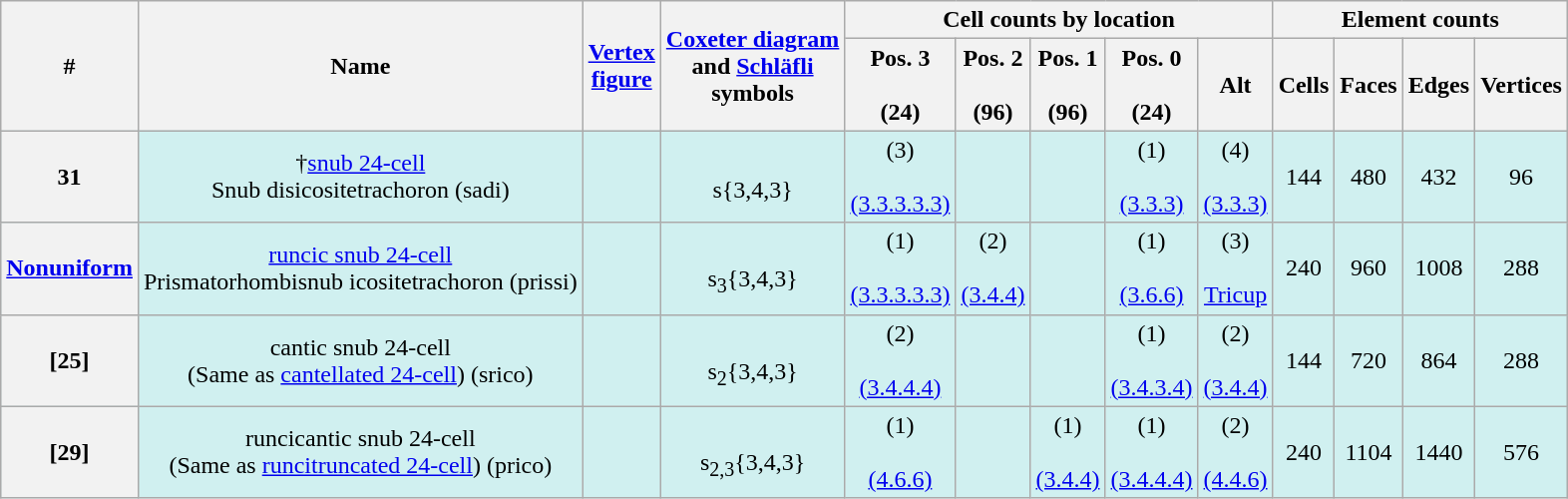<table class="wikitable">
<tr>
<th rowspan=2>#</th>
<th rowspan=2>Name</th>
<th rowspan=2><a href='#'>Vertex<br>figure</a></th>
<th rowspan=2><a href='#'>Coxeter diagram</a><br>and <a href='#'>Schläfli</a><br>symbols</th>
<th colspan=5>Cell counts by location</th>
<th colspan=4>Element counts</th>
</tr>
<tr>
<th>Pos. 3<br><br>(24)</th>
<th>Pos. 2<br><br>(96)</th>
<th>Pos. 1<br><br>(96)</th>
<th>Pos. 0<br><br>(24)</th>
<th>Alt</th>
<th>Cells</th>
<th>Faces</th>
<th>Edges</th>
<th>Vertices</th>
</tr>
<tr BGCOLOR="#d0f0f0" align=center>
<th>31</th>
<td align=center>†<a href='#'>snub 24-cell</a><br>Snub disicositetrachoron (sadi)</td>
<td></td>
<td align=center><br>s{3,4,3}</td>
<td>(3)<br><br><a href='#'>(3.3.3.3.3)</a></td>
<td></td>
<td></td>
<td>(1)<br><br><a href='#'>(3.3.3)</a></td>
<td>(4)<br><br><a href='#'>(3.3.3)</a></td>
<td>144</td>
<td>480</td>
<td>432</td>
<td>96</td>
</tr>
<tr BGCOLOR="#d0f0f0" align=center>
<th><a href='#'>Nonuniform</a></th>
<td><a href='#'>runcic snub 24-cell</a><br>Prismatorhombisnub icositetrachoron (prissi)</td>
<td></td>
<td align=center><br>s<sub>3</sub>{3,4,3}</td>
<td>(1)<br><br><a href='#'>(3.3.3.3.3)</a></td>
<td>(2)<br><br><a href='#'>(3.4.4)</a></td>
<td></td>
<td>(1)<br><br><a href='#'>(3.6.6)</a></td>
<td>(3)<br><br><a href='#'>Tricup</a></td>
<td>240</td>
<td>960</td>
<td>1008</td>
<td>288</td>
</tr>
<tr BGCOLOR="#d0f0f0" align=center>
<th>[25]</th>
<td>cantic snub 24-cell<br>(Same as <a href='#'>cantellated 24-cell</a>) (srico)</td>
<td></td>
<td><br>s<sub>2</sub>{3,4,3}</td>
<td>(2)<br><br><a href='#'>(3.4.4.4)</a></td>
<td></td>
<td></td>
<td>(1)<br><br><a href='#'>(3.4.3.4)</a></td>
<td>(2)<br><br><a href='#'>(3.4.4)</a></td>
<td>144</td>
<td>720</td>
<td>864</td>
<td>288</td>
</tr>
<tr BGCOLOR="#d0f0f0" align=center>
<th>[29]</th>
<td>runcicantic snub 24-cell<br>(Same as <a href='#'>runcitruncated 24-cell</a>) (prico)</td>
<td></td>
<td><br>s<sub>2,3</sub>{3,4,3}</td>
<td>(1)<br><br><a href='#'>(4.6.6)</a></td>
<td></td>
<td>(1)<br><br><a href='#'>(3.4.4)</a></td>
<td>(1)<br><br><a href='#'>(3.4.4.4)</a></td>
<td>(2)<br><br><a href='#'>(4.4.6)</a></td>
<td>240</td>
<td>1104</td>
<td>1440</td>
<td>576</td>
</tr>
</table>
